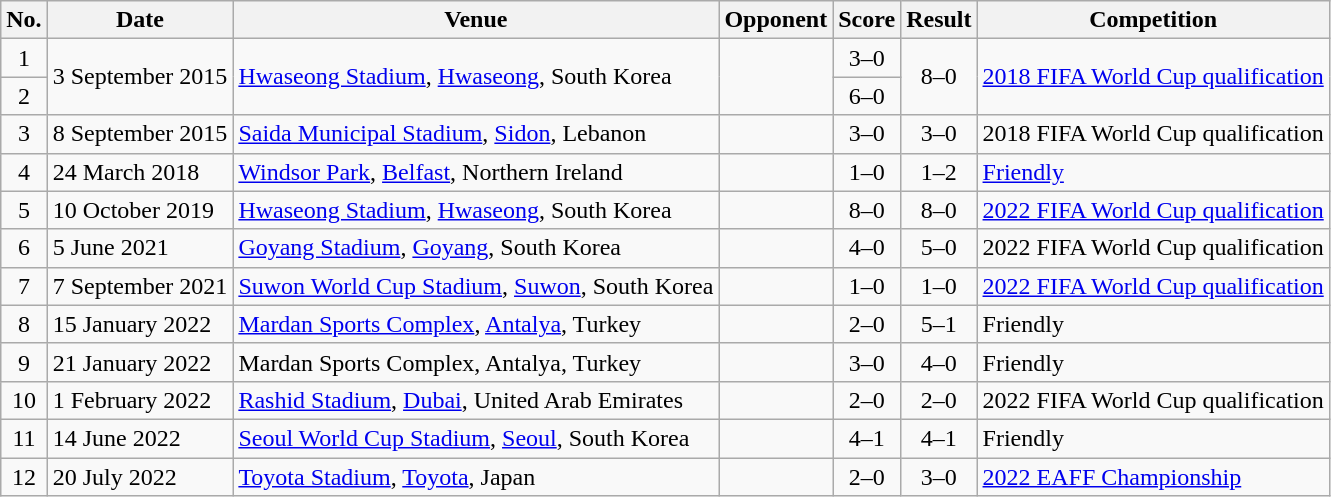<table class="wikitable sortable">
<tr>
<th scope="col">No.</th>
<th scope="col">Date</th>
<th scope="col">Venue</th>
<th scope="col">Opponent</th>
<th scope="col">Score</th>
<th scope="col">Result</th>
<th scope="col">Competition</th>
</tr>
<tr>
<td align="center">1</td>
<td rowspan="2">3 September 2015</td>
<td rowspan="2"><a href='#'>Hwaseong Stadium</a>, <a href='#'>Hwaseong</a>, South Korea</td>
<td rowspan="2"></td>
<td align="center">3–0</td>
<td rowspan="2" align="center">8–0</td>
<td rowspan="2"><a href='#'>2018 FIFA World Cup qualification</a></td>
</tr>
<tr>
<td align="center">2</td>
<td align="center">6–0</td>
</tr>
<tr>
<td align="center">3</td>
<td>8 September 2015</td>
<td><a href='#'>Saida Municipal Stadium</a>, <a href='#'>Sidon</a>, Lebanon</td>
<td></td>
<td align="center">3–0</td>
<td align="center">3–0</td>
<td>2018 FIFA World Cup qualification</td>
</tr>
<tr>
<td align="center">4</td>
<td>24 March 2018</td>
<td><a href='#'>Windsor Park</a>, <a href='#'>Belfast</a>, Northern Ireland</td>
<td></td>
<td align="center">1–0</td>
<td align="center">1–2</td>
<td><a href='#'>Friendly</a></td>
</tr>
<tr>
<td align="center">5</td>
<td>10 October 2019</td>
<td><a href='#'>Hwaseong Stadium</a>, <a href='#'>Hwaseong</a>, South Korea</td>
<td></td>
<td align="center">8–0</td>
<td align="center">8–0</td>
<td><a href='#'>2022 FIFA World Cup qualification</a></td>
</tr>
<tr>
<td align="center">6</td>
<td>5 June 2021</td>
<td><a href='#'>Goyang Stadium</a>, <a href='#'>Goyang</a>, South Korea</td>
<td></td>
<td align="center">4–0</td>
<td align="center">5–0</td>
<td>2022 FIFA World Cup qualification</td>
</tr>
<tr>
<td align="center">7</td>
<td>7 September 2021</td>
<td><a href='#'>Suwon World Cup Stadium</a>, <a href='#'>Suwon</a>, South Korea</td>
<td></td>
<td align="center">1–0</td>
<td align="center">1–0</td>
<td><a href='#'>2022 FIFA World Cup qualification</a></td>
</tr>
<tr>
<td align="center">8</td>
<td>15 January 2022</td>
<td><a href='#'>Mardan Sports Complex</a>, <a href='#'>Antalya</a>, Turkey</td>
<td></td>
<td align="center">2–0</td>
<td align="center">5–1</td>
<td>Friendly</td>
</tr>
<tr>
<td align="center">9</td>
<td>21 January 2022</td>
<td>Mardan Sports Complex, Antalya, Turkey</td>
<td></td>
<td align="center">3–0</td>
<td align="center">4–0</td>
<td>Friendly</td>
</tr>
<tr>
<td align="center">10</td>
<td>1 February 2022</td>
<td><a href='#'>Rashid Stadium</a>, <a href='#'>Dubai</a>, United Arab Emirates</td>
<td></td>
<td align="center">2–0</td>
<td align="center">2–0</td>
<td>2022 FIFA World Cup qualification</td>
</tr>
<tr>
<td align="center">11</td>
<td>14 June 2022</td>
<td><a href='#'>Seoul World Cup Stadium</a>, <a href='#'>Seoul</a>, South Korea</td>
<td></td>
<td align="center">4–1</td>
<td align="center">4–1</td>
<td>Friendly</td>
</tr>
<tr>
<td align="center">12</td>
<td>20 July 2022</td>
<td><a href='#'>Toyota Stadium</a>, <a href='#'>Toyota</a>, Japan</td>
<td></td>
<td align="center">2–0</td>
<td align="center">3–0</td>
<td><a href='#'>2022 EAFF Championship</a></td>
</tr>
</table>
